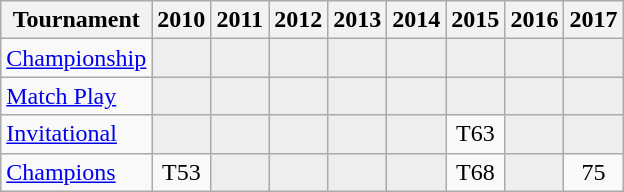<table class="wikitable" style="text-align:center;">
<tr>
<th>Tournament</th>
<th>2010</th>
<th>2011</th>
<th>2012</th>
<th>2013</th>
<th>2014</th>
<th>2015</th>
<th>2016</th>
<th>2017</th>
</tr>
<tr>
<td align="left"><a href='#'>Championship</a></td>
<td style="background:#eeeeee;"></td>
<td style="background:#eeeeee;"></td>
<td style="background:#eeeeee;"></td>
<td style="background:#eeeeee;"></td>
<td style="background:#eeeeee;"></td>
<td style="background:#eeeeee;"></td>
<td style="background:#eeeeee;"></td>
<td style="background:#eeeeee;"></td>
</tr>
<tr>
<td align="left"><a href='#'>Match Play</a></td>
<td style="background:#eeeeee;"></td>
<td style="background:#eeeeee;"></td>
<td style="background:#eeeeee;"></td>
<td style="background:#eeeeee;"></td>
<td style="background:#eeeeee;"></td>
<td style="background:#eeeeee;"></td>
<td style="background:#eeeeee;"></td>
<td style="background:#eeeeee;"></td>
</tr>
<tr>
<td align="left"><a href='#'>Invitational</a></td>
<td style="background:#eeeeee;"></td>
<td style="background:#eeeeee;"></td>
<td style="background:#eeeeee;"></td>
<td style="background:#eeeeee;"></td>
<td style="background:#eeeeee;"></td>
<td>T63</td>
<td style="background:#eeeeee;"></td>
<td style="background:#eeeeee;"></td>
</tr>
<tr>
<td align="left"><a href='#'>Champions</a></td>
<td>T53</td>
<td style="background:#eeeeee;"></td>
<td style="background:#eeeeee;"></td>
<td style="background:#eeeeee;"></td>
<td style="background:#eeeeee;"></td>
<td>T68</td>
<td style="background:#eeeeee;"></td>
<td>75</td>
</tr>
</table>
